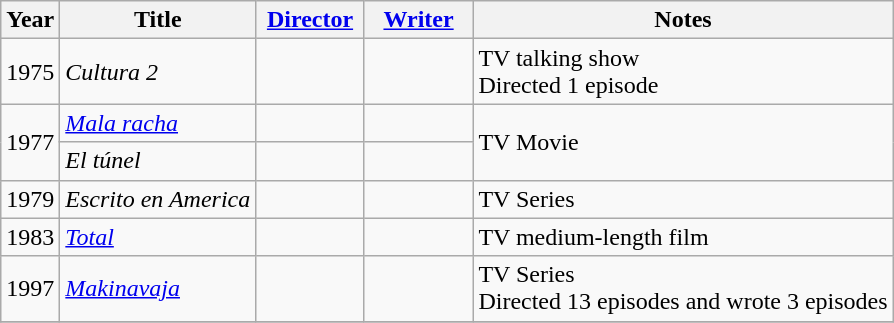<table class="wikitable">
<tr>
<th>Year</th>
<th>Title</th>
<th width=65><a href='#'>Director</a></th>
<th width=65><a href='#'> Writer</a></th>
<th>Notes</th>
</tr>
<tr>
<td>1975</td>
<td><em>Cultura 2</em></td>
<td></td>
<td></td>
<td>TV talking show<br>Directed 1 episode</td>
</tr>
<tr>
<td rowspan=2>1977</td>
<td><em><a href='#'>Mala racha</a> </em></td>
<td></td>
<td></td>
<td rowspan=2>TV Movie</td>
</tr>
<tr>
<td><em>El túnel</em></td>
<td></td>
<td></td>
</tr>
<tr>
<td>1979</td>
<td><em>Escrito en America</em></td>
<td></td>
<td></td>
<td>TV Series</td>
</tr>
<tr>
<td>1983</td>
<td><em><a href='#'>Total</a> </em></td>
<td></td>
<td></td>
<td>TV medium-length film</td>
</tr>
<tr>
<td>1997</td>
<td><em><a href='#'>Makinavaja</a></em></td>
<td></td>
<td></td>
<td>TV Series<br>Directed 13 episodes and wrote 3 episodes</td>
</tr>
<tr>
</tr>
</table>
